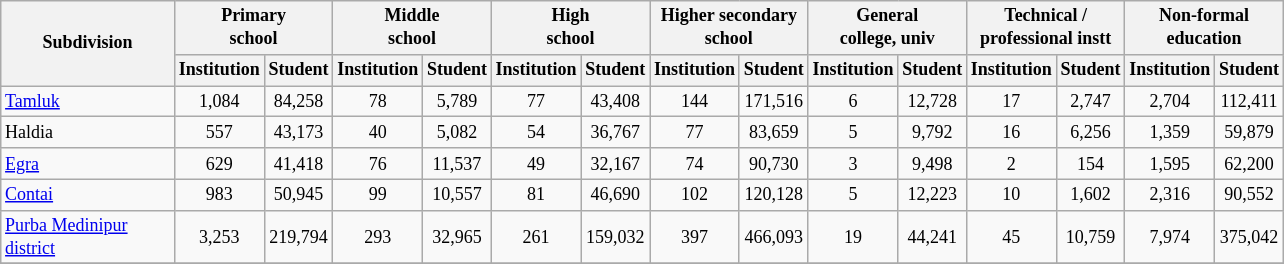<table class="wikitable" style="text-align:center;font-size: 9pt">
<tr>
<th width="110" rowspan="2">Subdivision</th>
<th colspan="2">Primary<br>school</th>
<th colspan="2">Middle<br>school</th>
<th colspan="2">High<br>school</th>
<th colspan="2">Higher secondary<br>school</th>
<th colspan="2">General<br>college, univ</th>
<th colspan="2">Technical /<br>professional instt</th>
<th colspan="2">Non-formal<br>education</th>
</tr>
<tr>
<th width="30">Institution</th>
<th width="30">Student</th>
<th width="30">Institution</th>
<th width="30">Student</th>
<th width="30">Institution</th>
<th width="30">Student</th>
<th width="30">Institution</th>
<th width="30">Student</th>
<th width="30">Institution</th>
<th width="30">Student</th>
<th width="30">Institution</th>
<th width="30">Student</th>
<th width="30">Institution</th>
<th width="30">Student<br></th>
</tr>
<tr>
<td align=left><a href='#'>Tamluk</a></td>
<td align="center">1,084</td>
<td align="center">84,258</td>
<td align="center">78</td>
<td align="center">5,789</td>
<td align="center">77</td>
<td align="center">43,408</td>
<td align="center">144</td>
<td align="center">171,516</td>
<td align="center">6</td>
<td align="center">12,728</td>
<td align="center">17</td>
<td align="center">2,747</td>
<td align="center">2,704</td>
<td align="center">112,411</td>
</tr>
<tr>
<td align=left>Haldia</td>
<td align="center">557</td>
<td align="center">43,173</td>
<td align="center">40</td>
<td align="center">5,082</td>
<td align="center">54</td>
<td align="center">36,767</td>
<td align="center">77</td>
<td align="center">83,659</td>
<td align="center">5</td>
<td align="center">9,792</td>
<td align="center">16</td>
<td align="center">6,256</td>
<td align="center">1,359</td>
<td align="center">59,879</td>
</tr>
<tr>
<td align=left><a href='#'>Egra</a></td>
<td align="center">629</td>
<td align="center">41,418</td>
<td align="center">76</td>
<td align="center">11,537</td>
<td align="center">49</td>
<td align="center">32,167</td>
<td align="center">74</td>
<td align="center">90,730</td>
<td align="center">3</td>
<td align="center">9,498</td>
<td align="center">2</td>
<td align="center">154</td>
<td align="center">1,595</td>
<td align="center">62,200</td>
</tr>
<tr>
<td align=left><a href='#'>Contai</a></td>
<td align="center">983</td>
<td align="center">50,945</td>
<td align="center">99</td>
<td align="center">10,557</td>
<td align="center">81</td>
<td align="center">46,690</td>
<td align="center">102</td>
<td align="center">120,128</td>
<td align="center">5</td>
<td align="center">12,223</td>
<td align="center">10</td>
<td align="center">1,602</td>
<td align="center">2,316</td>
<td align="center">90,552</td>
</tr>
<tr>
<td align=left><a href='#'>Purba Medinipur district</a></td>
<td align="center">3,253</td>
<td align="center">219,794</td>
<td align="center">293</td>
<td align="center">32,965</td>
<td align="center">261</td>
<td align="center">159,032</td>
<td align="center">397</td>
<td align="center">466,093</td>
<td align="center">19</td>
<td align="center">44,241</td>
<td align="center">45</td>
<td align="center">10,759</td>
<td align="center">7,974</td>
<td align="center">375,042</td>
</tr>
<tr>
</tr>
</table>
